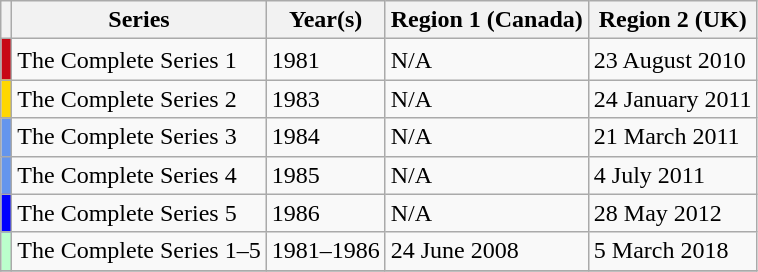<table class="wikitable">
<tr>
<th></th>
<th>Series</th>
<th>Year(s)</th>
<th>Region 1 (Canada)</th>
<th>Region 2 (UK)</th>
</tr>
<tr>
<td bgcolor="#C80815" height="20px"></td>
<td>The Complete Series 1</td>
<td>1981</td>
<td>N/A</td>
<td>23 August 2010</td>
</tr>
<tr>
<td bgcolor="#FFD700" height="10px"></td>
<td>The Complete Series 2</td>
<td>1983</td>
<td>N/A</td>
<td>24 January 2011</td>
</tr>
<tr>
<td bgcolor="#6495ED" height="10px"></td>
<td>The Complete Series 3</td>
<td>1984</td>
<td>N/A</td>
<td>21 March 2011</td>
</tr>
<tr>
<td bgcolor="#6495ED" height="10px"></td>
<td>The Complete Series 4</td>
<td>1985</td>
<td>N/A</td>
<td>4 July 2011</td>
</tr>
<tr>
<td bgcolor="Blue" height="10px"></td>
<td>The Complete Series 5</td>
<td>1986</td>
<td>N/A</td>
<td>28 May 2012</td>
</tr>
<tr>
<td bgcolor="#bfc" height="10px"></td>
<td>The Complete Series 1–5</td>
<td>1981–1986</td>
<td>24 June 2008</td>
<td>5 March 2018</td>
</tr>
<tr>
</tr>
</table>
